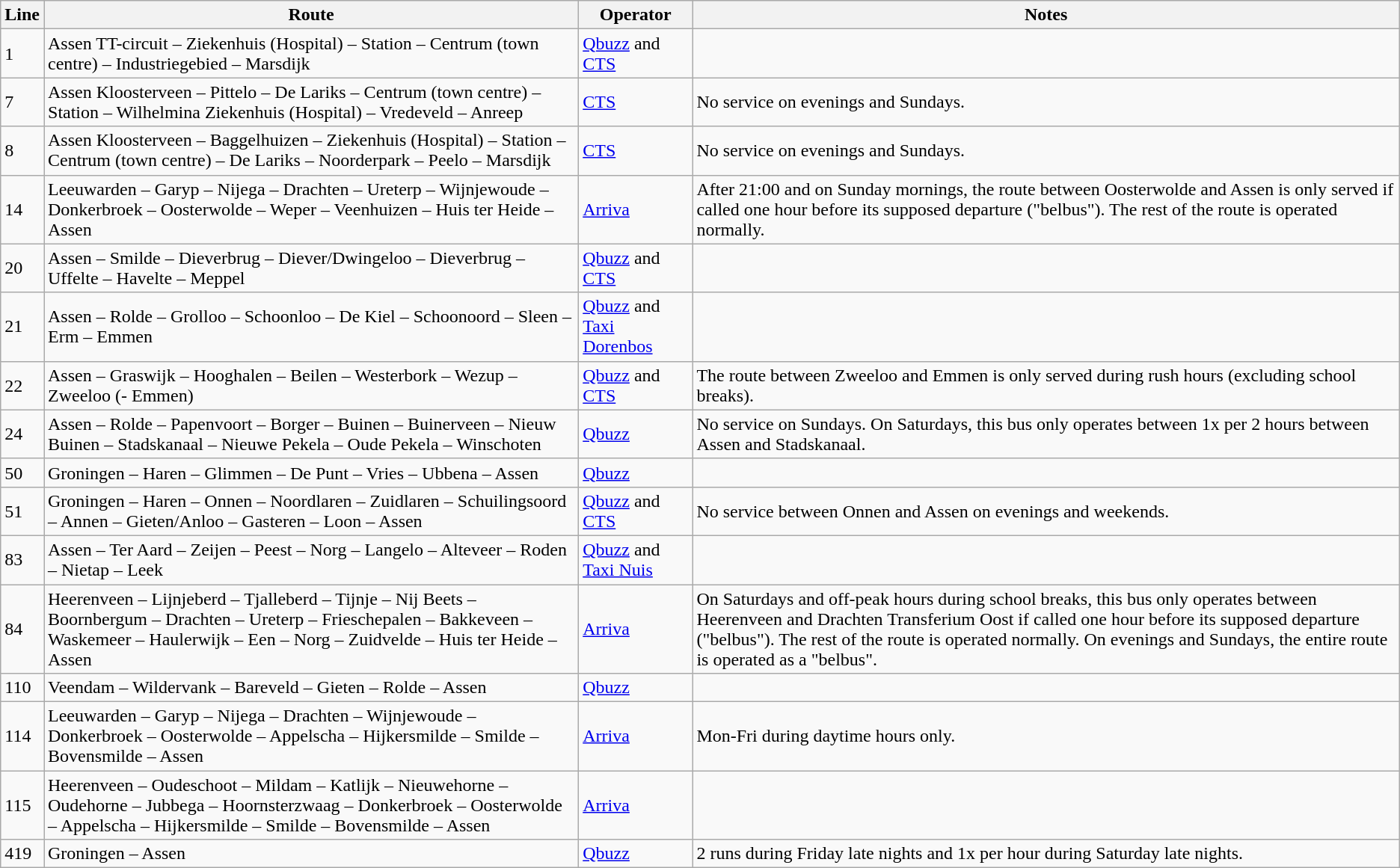<table class="wikitable">
<tr>
<th>Line</th>
<th>Route</th>
<th>Operator</th>
<th>Notes</th>
</tr>
<tr>
<td>1</td>
<td>Assen TT-circuit – Ziekenhuis (Hospital) – Station – Centrum (town centre) – Industriegebied – Marsdijk</td>
<td><a href='#'>Qbuzz</a> and <a href='#'>CTS</a></td>
<td></td>
</tr>
<tr>
<td>7</td>
<td>Assen Kloosterveen – Pittelo – De Lariks – Centrum (town centre) – Station – Wilhelmina Ziekenhuis (Hospital) – Vredeveld – Anreep</td>
<td><a href='#'>CTS</a></td>
<td>No service on evenings and Sundays.</td>
</tr>
<tr>
<td>8</td>
<td>Assen Kloosterveen – Baggelhuizen – Ziekenhuis (Hospital) – Station – Centrum (town centre) – De Lariks – Noorderpark – Peelo – Marsdijk</td>
<td><a href='#'>CTS</a></td>
<td>No service on evenings and Sundays.</td>
</tr>
<tr>
<td>14</td>
<td>Leeuwarden – Garyp – Nijega – Drachten – Ureterp – Wijnjewoude – Donkerbroek – Oosterwolde – Weper – Veenhuizen – Huis ter Heide – Assen</td>
<td><a href='#'>Arriva</a></td>
<td>After 21:00 and on Sunday mornings, the route between Oosterwolde and Assen is only served if called one hour before its supposed departure ("belbus"). The rest of the route is operated normally.</td>
</tr>
<tr>
<td>20</td>
<td>Assen – Smilde – Dieverbrug – Diever/Dwingeloo – Dieverbrug – Uffelte – Havelte – Meppel</td>
<td><a href='#'>Qbuzz</a> and <a href='#'>CTS</a></td>
<td></td>
</tr>
<tr>
<td>21</td>
<td>Assen – Rolde – Grolloo – Schoonloo – De Kiel – Schoonoord – Sleen – Erm – Emmen</td>
<td><a href='#'>Qbuzz</a> and <a href='#'>Taxi Dorenbos</a></td>
</tr>
<tr>
<td>22</td>
<td>Assen – Graswijk – Hooghalen – Beilen – Westerbork – Wezup – Zweeloo (- Emmen)</td>
<td><a href='#'>Qbuzz</a> and <a href='#'>CTS</a></td>
<td>The route between Zweeloo and Emmen is only served during rush hours (excluding school breaks).</td>
</tr>
<tr>
<td>24</td>
<td>Assen – Rolde – Papenvoort – Borger – Buinen – Buinerveen – Nieuw Buinen – Stadskanaal – Nieuwe Pekela – Oude Pekela – Winschoten</td>
<td><a href='#'>Qbuzz</a></td>
<td>No service on Sundays. On Saturdays, this bus only operates between 1x per 2 hours between Assen and Stadskanaal.</td>
</tr>
<tr>
<td>50</td>
<td>Groningen – Haren – Glimmen – De Punt – Vries – Ubbena – Assen</td>
<td><a href='#'>Qbuzz</a></td>
<td></td>
</tr>
<tr>
<td>51</td>
<td>Groningen – Haren – Onnen – Noordlaren – Zuidlaren – Schuilingsoord – Annen – Gieten/Anloo – Gasteren – Loon – Assen</td>
<td><a href='#'>Qbuzz</a> and <a href='#'>CTS</a></td>
<td>No service between Onnen and Assen on evenings and weekends.</td>
</tr>
<tr>
<td>83</td>
<td>Assen – Ter Aard – Zeijen – Peest – Norg – Langelo – Alteveer – Roden – Nietap – Leek</td>
<td><a href='#'>Qbuzz</a> and <a href='#'>Taxi Nuis</a></td>
<td></td>
</tr>
<tr>
<td>84</td>
<td>Heerenveen – Lijnjeberd – Tjalleberd – Tijnje – Nij Beets – Boornbergum – Drachten – Ureterp – Frieschepalen – Bakkeveen – Waskemeer – Haulerwijk – Een – Norg – Zuidvelde – Huis ter Heide – Assen</td>
<td><a href='#'>Arriva</a></td>
<td>On Saturdays and off-peak hours during school breaks, this bus only operates between Heerenveen and Drachten Transferium Oost if called one hour before its supposed departure ("belbus"). The rest of the route is operated normally. On evenings and Sundays, the entire route is operated as a "belbus".</td>
</tr>
<tr>
<td>110</td>
<td>Veendam – Wildervank – Bareveld – Gieten – Rolde – Assen</td>
<td><a href='#'>Qbuzz</a></td>
<td></td>
</tr>
<tr>
<td>114</td>
<td>Leeuwarden – Garyp – Nijega – Drachten – Wijnjewoude – Donkerbroek – Oosterwolde – Appelscha – Hijkersmilde – Smilde – Bovensmilde – Assen</td>
<td><a href='#'>Arriva</a></td>
<td>Mon-Fri during daytime hours only.</td>
</tr>
<tr>
<td>115</td>
<td>Heerenveen – Oudeschoot – Mildam – Katlijk – Nieuwehorne – Oudehorne – Jubbega – Hoornsterzwaag – Donkerbroek – Oosterwolde – Appelscha – Hijkersmilde – Smilde – Bovensmilde – Assen</td>
<td><a href='#'>Arriva</a></td>
<td></td>
</tr>
<tr>
<td>419</td>
<td>Groningen – Assen</td>
<td><a href='#'>Qbuzz</a></td>
<td>2 runs during Friday late nights and 1x per hour during Saturday late nights.</td>
</tr>
</table>
